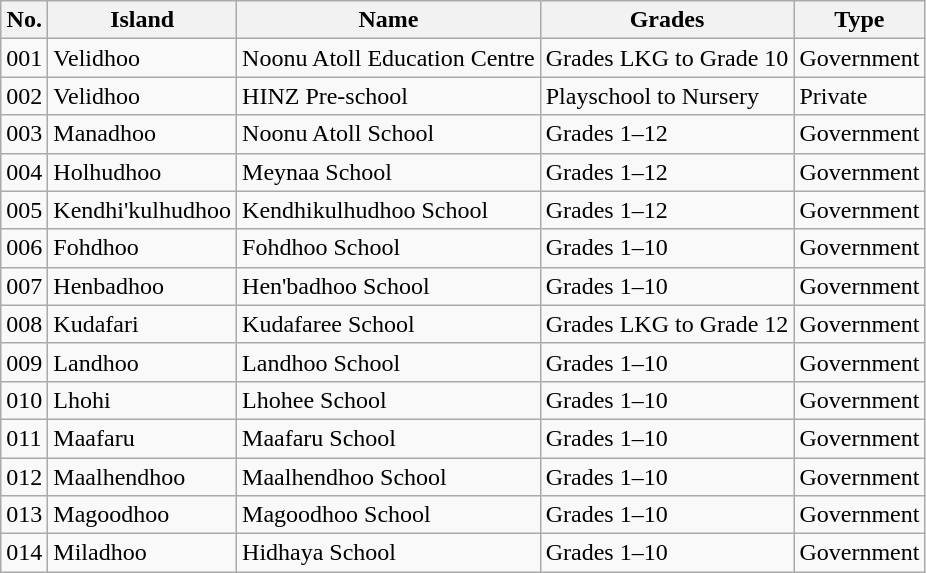<table class="wikitable">
<tr>
<th>No.</th>
<th>Island</th>
<th>Name</th>
<th>Grades</th>
<th>Type</th>
</tr>
<tr>
<td>001</td>
<td>Velidhoo</td>
<td>Noonu Atoll Education Centre</td>
<td>Grades LKG to Grade 10</td>
<td>Government</td>
</tr>
<tr>
<td>002</td>
<td>Velidhoo</td>
<td>HINZ Pre-school</td>
<td>Playschool to Nursery</td>
<td>Private</td>
</tr>
<tr>
<td>003</td>
<td>Manadhoo</td>
<td>Noonu Atoll School</td>
<td>Grades 1–12</td>
<td>Government</td>
</tr>
<tr>
<td>004</td>
<td>Holhudhoo</td>
<td>Meynaa School</td>
<td>Grades 1–12</td>
<td>Government</td>
</tr>
<tr>
<td>005</td>
<td>Kendhi'kulhudhoo</td>
<td>Kendhikulhudhoo School</td>
<td>Grades 1–12</td>
<td>Government</td>
</tr>
<tr>
<td>006</td>
<td>Fohdhoo</td>
<td>Fohdhoo School</td>
<td>Grades 1–10</td>
<td>Government</td>
</tr>
<tr>
<td>007</td>
<td>Henbadhoo</td>
<td>Hen'badhoo School</td>
<td>Grades 1–10</td>
<td>Government</td>
</tr>
<tr>
<td>008</td>
<td>Kudafari</td>
<td>Kudafaree School</td>
<td>Grades LKG to Grade 12</td>
<td>Government</td>
</tr>
<tr>
<td>009</td>
<td>Landhoo</td>
<td>Landhoo School</td>
<td>Grades 1–10</td>
<td>Government</td>
</tr>
<tr>
<td>010</td>
<td>Lhohi</td>
<td>Lhohee School</td>
<td>Grades 1–10</td>
<td>Government</td>
</tr>
<tr>
<td>011</td>
<td>Maafaru</td>
<td>Maafaru School</td>
<td>Grades 1–10</td>
<td>Government</td>
</tr>
<tr>
<td>012</td>
<td>Maalhendhoo</td>
<td>Maalhendhoo School</td>
<td>Grades 1–10</td>
<td>Government</td>
</tr>
<tr>
<td>013</td>
<td>Magoodhoo</td>
<td>Magoodhoo School</td>
<td>Grades 1–10</td>
<td>Government</td>
</tr>
<tr>
<td>014</td>
<td>Miladhoo</td>
<td>Hidhaya School</td>
<td>Grades 1–10</td>
<td>Government</td>
</tr>
</table>
